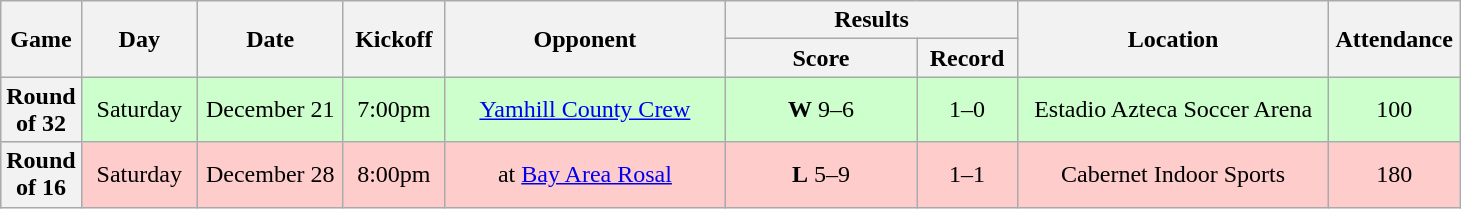<table class="wikitable">
<tr>
<th rowspan="2" width="40">Game</th>
<th rowspan="2" width="70">Day</th>
<th rowspan="2" width="90">Date</th>
<th rowspan="2" width="60">Kickoff</th>
<th rowspan="2" width="180">Opponent</th>
<th colspan="2" width="180">Results</th>
<th rowspan="2" width="200">Location</th>
<th rowspan="2" width="80">Attendance</th>
</tr>
<tr>
<th width="120">Score</th>
<th width="60">Record</th>
</tr>
<tr align="center" bgcolor="#CCFFCC">
<th>Round of 32</th>
<td>Saturday</td>
<td>December 21</td>
<td>7:00pm</td>
<td><a href='#'>Yamhill County Crew</a></td>
<td><strong>W</strong> 9–6</td>
<td>1–0</td>
<td>Estadio Azteca Soccer Arena</td>
<td>100</td>
</tr>
<tr align="center" bgcolor="#FFCCCC">
<th>Round of 16</th>
<td>Saturday</td>
<td>December 28</td>
<td>8:00pm</td>
<td>at <a href='#'>Bay Area Rosal</a></td>
<td><strong>L</strong> 5–9</td>
<td>1–1</td>
<td>Cabernet Indoor Sports</td>
<td>180</td>
</tr>
</table>
